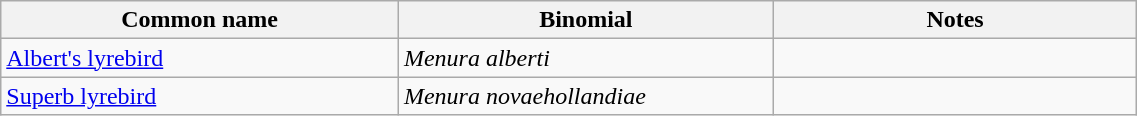<table style="width:60%;" class="wikitable">
<tr>
<th width=35%>Common name</th>
<th width=33%>Binomial</th>
<th width=32%>Notes</th>
</tr>
<tr>
<td><a href='#'>Albert's lyrebird</a></td>
<td><em>Menura alberti</em></td>
<td></td>
</tr>
<tr>
<td><a href='#'>Superb lyrebird</a></td>
<td><em>Menura novaehollandiae</em></td>
<td></td>
</tr>
</table>
